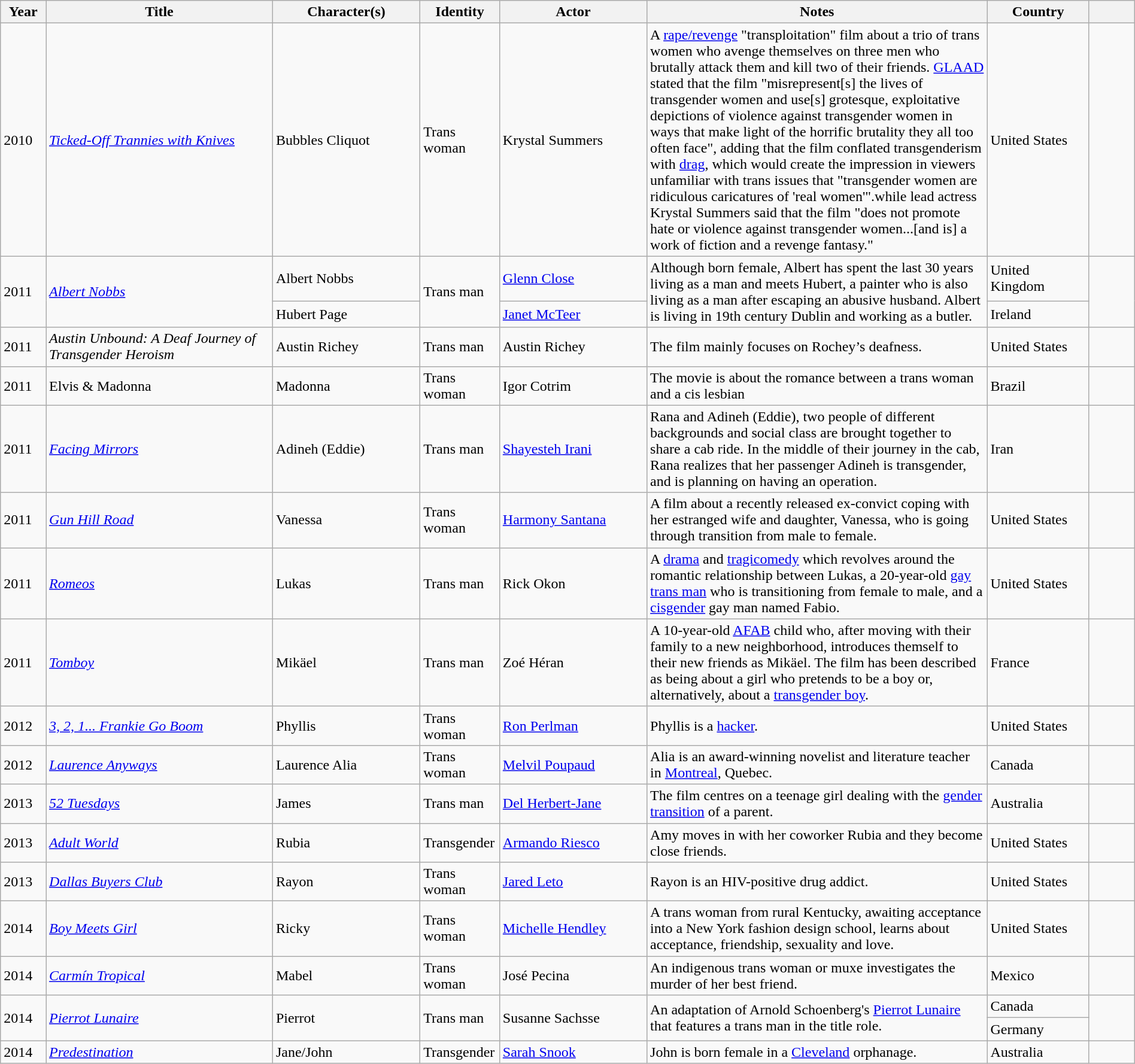<table class="wikitable sortable" style="width: 100%">
<tr>
<th style="width:4%;">Year</th>
<th style="width:20%;">Title</th>
<th style="width:13%;">Character(s)</th>
<th style="width:7%;">Identity</th>
<th style="width:13%;">Actor</th>
<th style="width:30%;">Notes</th>
<th style="width:9%;">Country</th>
<th style="width:4%;" class="unsortable"></th>
</tr>
<tr>
<td>2010</td>
<td><em><a href='#'>Ticked-Off Trannies with Knives</a></em></td>
<td>Bubbles Cliquot</td>
<td>Trans woman</td>
<td>Krystal Summers</td>
<td>A <a href='#'>rape/revenge</a> "transploitation" film about a trio of trans women who avenge themselves on three men who brutally attack them and kill two of their friends. <a href='#'>GLAAD</a> stated that the film "misrepresent[s] the lives of transgender women and use[s] grotesque, exploitative depictions of violence against transgender women in ways that make light of the horrific brutality they all too often face", adding that the film conflated transgenderism with <a href='#'>drag</a>, which would create the impression in viewers unfamiliar with trans issues that "transgender women are ridiculous caricatures of 'real women'".while lead actress Krystal Summers said that the film "does not promote hate or violence against transgender women...[and is] a work of fiction and a revenge fantasy."</td>
<td>United States</td>
<td></td>
</tr>
<tr>
<td rowspan="2">2011</td>
<td rowspan="2"><em><a href='#'>Albert Nobbs</a></em></td>
<td>Albert Nobbs</td>
<td rowspan="2">Trans man</td>
<td><a href='#'>Glenn Close</a></td>
<td rowspan="2">Although born female, Albert has spent the last 30 years living as a man and meets Hubert, a painter who is also living as a man after escaping an abusive husband. Albert is living in 19th century Dublin and working as a butler.</td>
<td>United Kingdom</td>
<td rowspan="2"></td>
</tr>
<tr>
<td>Hubert Page</td>
<td><a href='#'>Janet McTeer</a></td>
<td>Ireland</td>
</tr>
<tr>
<td>2011</td>
<td><em>Austin Unbound: A Deaf Journey of Transgender Heroism</em></td>
<td>Austin Richey</td>
<td>Trans man</td>
<td>Austin Richey</td>
<td>The film mainly focuses on Rochey’s deafness.</td>
<td>United States</td>
<td></td>
</tr>
<tr>
<td>2011</td>
<td>Elvis & Madonna</td>
<td>Madonna</td>
<td>Trans woman</td>
<td>Igor Cotrim</td>
<td>The movie is about the romance between a trans woman and a cis lesbian</td>
<td>Brazil</td>
<td></td>
</tr>
<tr>
<td>2011</td>
<td><em><a href='#'>Facing Mirrors</a></em></td>
<td>Adineh (Eddie)</td>
<td>Trans man</td>
<td><a href='#'>Shayesteh Irani</a></td>
<td>Rana and Adineh (Eddie), two people of different backgrounds and social class are brought together to share a cab ride. In the middle of their journey in the cab, Rana realizes that her passenger Adineh is transgender, and is planning on having an operation.</td>
<td>Iran</td>
<td></td>
</tr>
<tr>
<td>2011</td>
<td><em><a href='#'>Gun Hill Road</a></em></td>
<td>Vanessa</td>
<td>Trans woman</td>
<td><a href='#'>Harmony Santana</a></td>
<td>A film about a recently released ex-convict coping with her estranged wife and daughter, Vanessa, who is going through transition from male to female.</td>
<td>United States</td>
<td></td>
</tr>
<tr>
<td>2011</td>
<td><em><a href='#'>Romeos</a></em></td>
<td>Lukas</td>
<td>Trans man</td>
<td>Rick Okon</td>
<td>A <a href='#'>drama</a> and <a href='#'>tragicomedy</a> which revolves around the romantic relationship between Lukas, a 20-year-old <a href='#'>gay</a> <a href='#'>trans man</a> who is transitioning from female to male, and a <a href='#'>cisgender</a> gay man named Fabio.</td>
<td>United States</td>
<td></td>
</tr>
<tr>
<td>2011</td>
<td><em><a href='#'>Tomboy</a></em></td>
<td>Mikäel</td>
<td>Trans man</td>
<td>Zoé Héran</td>
<td>A 10-year-old <a href='#'>AFAB</a> child who, after moving with their family to a new neighborhood, introduces themself to their new friends as Mikäel. The film has been described as being about a girl who pretends to be a boy or, alternatively, about a <a href='#'>transgender boy</a>.</td>
<td>France</td>
<td></td>
</tr>
<tr>
<td>2012</td>
<td><em><a href='#'>3, 2, 1... Frankie Go Boom</a></em></td>
<td>Phyllis</td>
<td>Trans woman</td>
<td><a href='#'>Ron Perlman</a></td>
<td>Phyllis is a <a href='#'>hacker</a>.</td>
<td>United States</td>
<td></td>
</tr>
<tr>
<td>2012</td>
<td><em><a href='#'>Laurence Anyways</a></em></td>
<td>Laurence Alia</td>
<td>Trans woman</td>
<td><a href='#'>Melvil Poupaud</a></td>
<td>Alia is an award-winning novelist and literature teacher in <a href='#'>Montreal</a>, Quebec.</td>
<td>Canada</td>
<td></td>
</tr>
<tr>
<td>2013</td>
<td><em><a href='#'>52 Tuesdays</a></em></td>
<td>James</td>
<td>Trans man</td>
<td><a href='#'>Del Herbert-Jane</a></td>
<td>The film centres on a teenage girl dealing with the <a href='#'>gender transition</a> of a parent.</td>
<td>Australia</td>
<td></td>
</tr>
<tr>
<td>2013</td>
<td><em><a href='#'>Adult World</a></em></td>
<td>Rubia</td>
<td>Transgender</td>
<td><a href='#'>Armando Riesco</a></td>
<td>Amy moves in with her coworker Rubia and they become close friends.</td>
<td>United States</td>
<td></td>
</tr>
<tr>
<td>2013</td>
<td><em><a href='#'>Dallas Buyers Club</a></em></td>
<td>Rayon</td>
<td>Trans woman</td>
<td><a href='#'>Jared Leto</a></td>
<td>Rayon is an HIV-positive drug addict.</td>
<td>United States</td>
<td></td>
</tr>
<tr>
<td>2014</td>
<td><em><a href='#'>Boy Meets Girl</a></em></td>
<td>Ricky</td>
<td>Trans woman</td>
<td><a href='#'>Michelle Hendley</a></td>
<td>A trans woman from rural Kentucky, awaiting acceptance into a New York fashion design school, learns about acceptance, friendship, sexuality and love.</td>
<td>United States</td>
<td></td>
</tr>
<tr>
<td>2014</td>
<td><em><a href='#'>Carmín Tropical</a></em></td>
<td>Mabel</td>
<td>Trans woman</td>
<td>José Pecina</td>
<td>An indigenous trans woman or muxe investigates the murder of her best friend.</td>
<td>Mexico</td>
<td></td>
</tr>
<tr>
<td rowspan="2">2014</td>
<td rowspan="2"><em><a href='#'>Pierrot Lunaire</a></em></td>
<td rowspan="2">Pierrot</td>
<td rowspan="2">Trans man</td>
<td rowspan="2">Susanne Sachsse</td>
<td rowspan="2">An adaptation of Arnold Schoenberg's <a href='#'>Pierrot Lunaire</a> that features a trans man in the title role.</td>
<td>Canada</td>
<td rowspan="2"></td>
</tr>
<tr>
<td>Germany</td>
</tr>
<tr>
<td>2014</td>
<td><em><a href='#'>Predestination</a></em></td>
<td>Jane/John</td>
<td>Transgender</td>
<td><a href='#'>Sarah Snook</a></td>
<td>John is born female in a <a href='#'>Cleveland</a> orphanage.</td>
<td>Australia</td>
<td></td>
</tr>
</table>
